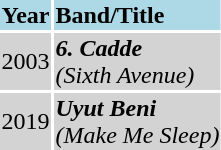<table border="0">
<tr>
<td bgcolor=lightblue><strong>Year</strong></td>
<td bgcolor=lightblue><strong>Band/Title</strong></td>
</tr>
<tr bgcolor=lightgrey>
<td>2003</td>
<td><strong><em>6. Cadde</em></strong><br><em>(Sixth Avenue)</em></td>
</tr>
<tr bgcolor=lightgrey>
<td>2019</td>
<td><strong><em>Uyut Beni</em></strong><br><em>(Make Me Sleep)</em></td>
</tr>
</table>
